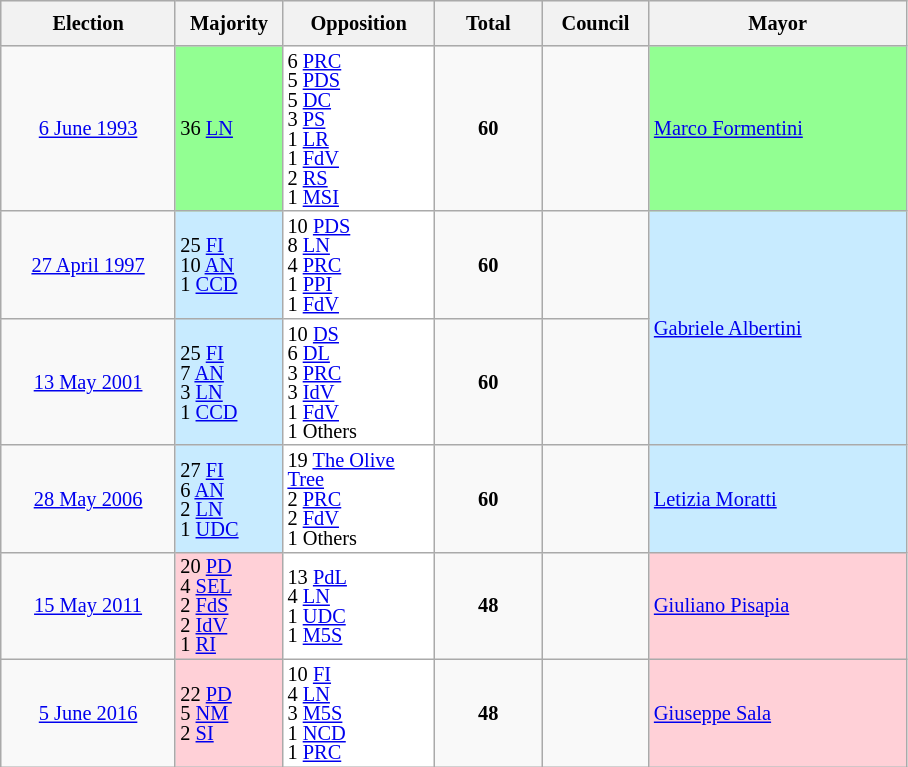<table class="wikitable" style="text-align:center;font-size:85%;line-height:13px">
<tr style="height:30px; background-color:#E9E9E9">
<th style="width:110px;">Election</th>
<th style="width:65px;">Majority</th>
<th style="width:95px;">Opposition</th>
<th style="width:65px;">Total</th>
<th style="width:65px;">Council</th>
<th style="width:165px;">Mayor</th>
</tr>
<tr>
<td><a href='#'>6 June 1993</a></td>
<td style="background:#92FF92; text-align:left;">36 <a href='#'>LN</a></td>
<td style="background:white; text-align:left;">6 <a href='#'>PRC</a> <br>5 <a href='#'>PDS</a> <br>5 <a href='#'>DC</a> <br>3 <a href='#'>PS</a> <br> 1 <a href='#'>LR</a> <br>1 <a href='#'>FdV</a><br> 2 <a href='#'>RS</a> <br> 1 <a href='#'>MSI</a></td>
<td><strong>60</strong></td>
<td></td>
<td style="background:#92FF92; text-align:left;"> <a href='#'>Marco Formentini</a></td>
</tr>
<tr>
<td><a href='#'>27 April 1997</a></td>
<td style="background:#C8EBFF; text-align:left;">25 <a href='#'>FI</a><br> 10 <a href='#'>AN</a> <br>1 <a href='#'>CCD</a></td>
<td style="background:white; text-align:left;">10 <a href='#'>PDS</a> <br>8 <a href='#'>LN</a> <br> 4 <a href='#'>PRC</a> <br> 1 <a href='#'>PPI</a> <br> 1 <a href='#'>FdV</a></td>
<td><strong>60</strong></td>
<td></td>
<td rowspan="2" style="background:#C8EBFF; text-align:left;"> <a href='#'>Gabriele Albertini</a></td>
</tr>
<tr>
<td><a href='#'>13 May 2001</a></td>
<td style="background:#C8EBFF; text-align:left;">25 <a href='#'>FI</a><br> 7 <a href='#'>AN</a> <br>3 <a href='#'>LN</a> <br>1 <a href='#'>CCD</a></td>
<td style="background:white; text-align:left;">10 <a href='#'>DS</a> <br> 6 <a href='#'>DL</a> <br> 3 <a href='#'>PRC</a> <br> 3 <a href='#'>IdV</a> <br> 1 <a href='#'>FdV</a> <br> 1 Others</td>
<td><strong>60</strong></td>
<td></td>
</tr>
<tr>
<td><a href='#'>28 May 2006</a></td>
<td style="background:#C8EBFF; text-align:left;">27 <a href='#'>FI</a><br> 6 <a href='#'>AN</a> <br>2 <a href='#'>LN</a> <br>1 <a href='#'>UDC</a></td>
<td style="background:white; text-align:left;">19 <a href='#'>The Olive Tree</a> <br> 2 <a href='#'>PRC</a> <br> 2 <a href='#'>FdV</a> <br> 1 Others</td>
<td><strong>60</strong></td>
<td></td>
<td style="background:#C8EBFF; text-align:left;"> <a href='#'>Letizia Moratti</a></td>
</tr>
<tr>
<td><a href='#'>15 May 2011</a></td>
<td style="background:#FFD0D7; text-align:left;">20 <a href='#'>PD</a> <br> 4 <a href='#'>SEL</a> <br>2 <a href='#'>FdS</a> <br> 2 <a href='#'>IdV</a> <br>1 <a href='#'>RI</a></td>
<td style="background:white; text-align:left;">13 <a href='#'>PdL</a> <br> 4 <a href='#'>LN</a> <br>1 <a href='#'>UDC</a> <br>1 <a href='#'>M5S</a></td>
<td><strong>48</strong></td>
<td></td>
<td style="background:#FFD0D7; text-align:left;"> <a href='#'>Giuliano Pisapia</a></td>
</tr>
<tr>
<td><a href='#'>5 June 2016</a></td>
<td style="background:#FFD0D7; text-align:left;">22 <a href='#'>PD</a> <br> 5 <a href='#'>NM</a> <br>2 <a href='#'>SI</a></td>
<td style="background:white; text-align:left;">10 <a href='#'>FI</a> <br> 4 <a href='#'>LN</a> <br>3 <a href='#'>M5S</a> <br>1 <a href='#'>NCD</a> <br>1 <a href='#'>PRC</a></td>
<td><strong>48</strong></td>
<td></td>
<td style="background:#FFD0D7; text-align:left;"> <a href='#'>Giuseppe Sala</a></td>
</tr>
</table>
